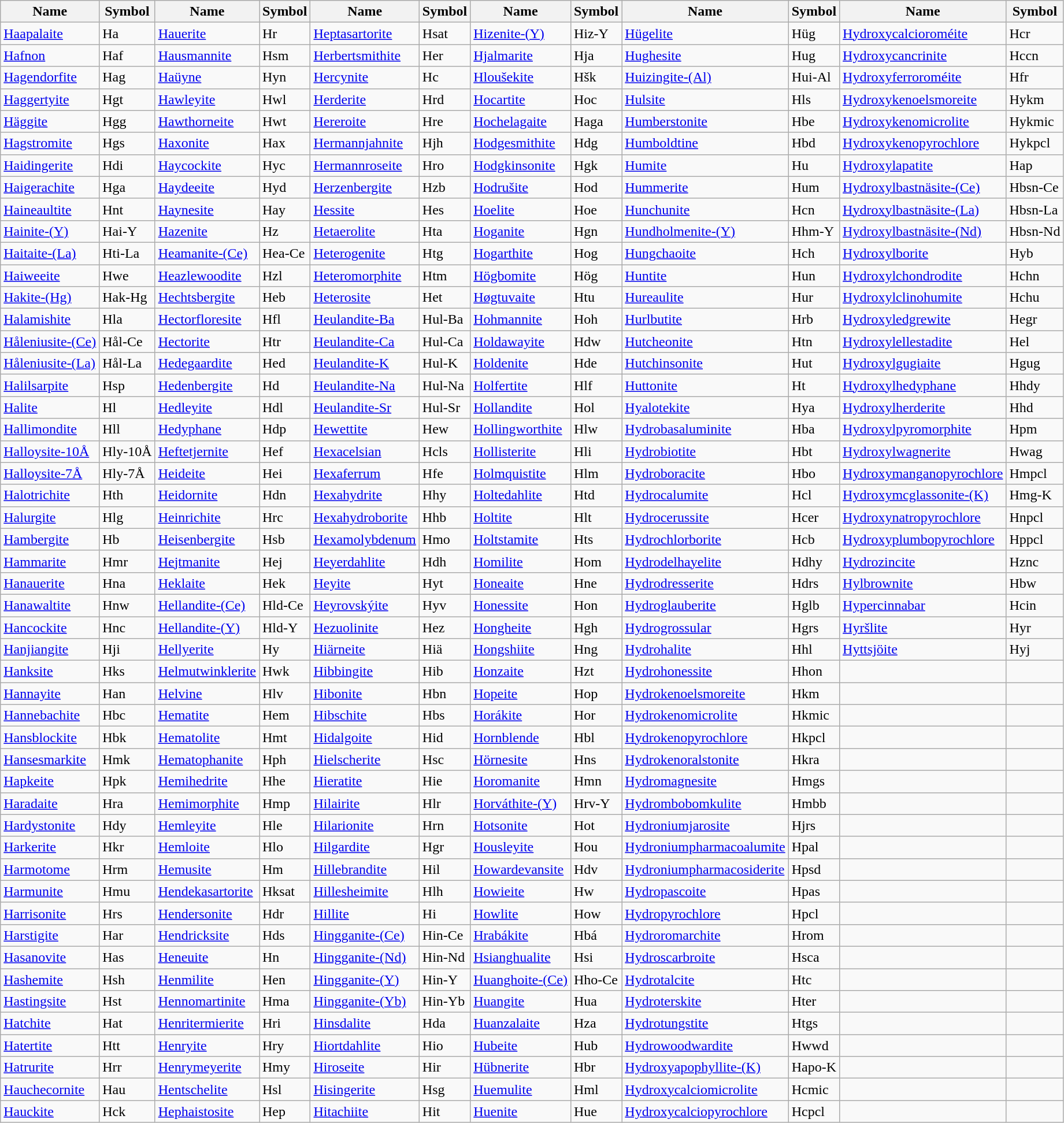<table class="wikitable">
<tr>
<th>Name</th>
<th>Symbol</th>
<th>Name</th>
<th>Symbol</th>
<th>Name</th>
<th>Symbol</th>
<th>Name</th>
<th>Symbol</th>
<th>Name</th>
<th>Symbol</th>
<th>Name</th>
<th>Symbol</th>
</tr>
<tr>
<td><a href='#'>Haapalaite</a></td>
<td>Ha</td>
<td><a href='#'>Hauerite</a></td>
<td>Hr</td>
<td><a href='#'>Heptasartorite</a></td>
<td>Hsat</td>
<td><a href='#'>Hizenite-(Y)</a></td>
<td>Hiz-Y</td>
<td><a href='#'>Hügelite</a></td>
<td>Hüg</td>
<td><a href='#'>Hydroxycalcioroméite</a></td>
<td>Hcr</td>
</tr>
<tr>
<td><a href='#'>Hafnon</a></td>
<td>Haf</td>
<td><a href='#'>Hausmannite</a></td>
<td>Hsm</td>
<td><a href='#'>Herbertsmithite</a></td>
<td>Her</td>
<td><a href='#'>Hjalmarite</a></td>
<td>Hja</td>
<td><a href='#'>Hughesite</a></td>
<td>Hug</td>
<td><a href='#'>Hydroxycancrinite</a></td>
<td>Hccn</td>
</tr>
<tr>
<td><a href='#'>Hagendorfite</a></td>
<td>Hag</td>
<td><a href='#'>Haüyne</a></td>
<td>Hyn</td>
<td><a href='#'>Hercynite</a></td>
<td>Hc</td>
<td><a href='#'>Hloušekite</a></td>
<td>Hšk</td>
<td><a href='#'>Huizingite-(Al)</a></td>
<td>Hui-Al</td>
<td><a href='#'>Hydroxyferroroméite</a></td>
<td>Hfr</td>
</tr>
<tr>
<td><a href='#'>Haggertyite</a></td>
<td>Hgt</td>
<td><a href='#'>Hawleyite</a></td>
<td>Hwl</td>
<td><a href='#'>Herderite</a></td>
<td>Hrd</td>
<td><a href='#'>Hocartite</a></td>
<td>Hoc</td>
<td><a href='#'>Hulsite</a></td>
<td>Hls</td>
<td><a href='#'>Hydroxykenoelsmoreite</a></td>
<td>Hykm</td>
</tr>
<tr>
<td><a href='#'>Häggite</a></td>
<td>Hgg</td>
<td><a href='#'>Hawthorneite</a></td>
<td>Hwt</td>
<td><a href='#'>Hereroite</a></td>
<td>Hre</td>
<td><a href='#'>Hochelagaite</a></td>
<td>Haga</td>
<td><a href='#'>Humberstonite</a></td>
<td>Hbe</td>
<td><a href='#'>Hydroxykenomicrolite</a></td>
<td>Hykmic</td>
</tr>
<tr>
<td><a href='#'>Hagstromite</a></td>
<td>Hgs</td>
<td><a href='#'>Haxonite</a></td>
<td>Hax</td>
<td><a href='#'>Hermannjahnite</a></td>
<td>Hjh</td>
<td><a href='#'>Hodgesmithite</a></td>
<td>Hdg</td>
<td><a href='#'>Humboldtine</a></td>
<td>Hbd</td>
<td><a href='#'>Hydroxykenopyrochlore</a></td>
<td>Hykpcl</td>
</tr>
<tr>
<td><a href='#'>Haidingerite</a></td>
<td>Hdi</td>
<td><a href='#'>Haycockite</a></td>
<td>Hyc</td>
<td><a href='#'>Hermannroseite</a></td>
<td>Hro</td>
<td><a href='#'>Hodgkinsonite</a></td>
<td>Hgk</td>
<td><a href='#'>Humite</a></td>
<td>Hu</td>
<td><a href='#'>Hydroxylapatite</a></td>
<td>Hap</td>
</tr>
<tr>
<td><a href='#'>Haigerachite</a></td>
<td>Hga</td>
<td><a href='#'>Haydeeite</a></td>
<td>Hyd</td>
<td><a href='#'>Herzenbergite</a></td>
<td>Hzb</td>
<td><a href='#'>Hodrušite</a></td>
<td>Hod</td>
<td><a href='#'>Hummerite</a></td>
<td>Hum</td>
<td><a href='#'>Hydroxylbastnäsite-(Ce)</a></td>
<td>Hbsn-Ce</td>
</tr>
<tr>
<td><a href='#'>Haineaultite</a></td>
<td>Hnt</td>
<td><a href='#'>Haynesite</a></td>
<td>Hay</td>
<td><a href='#'>Hessite</a></td>
<td>Hes</td>
<td><a href='#'>Hoelite</a></td>
<td>Hoe</td>
<td><a href='#'>Hunchunite</a></td>
<td>Hcn</td>
<td><a href='#'>Hydroxylbastnäsite-(La)</a></td>
<td>Hbsn-La</td>
</tr>
<tr>
<td><a href='#'>Hainite-(Y)</a></td>
<td>Hai-Y</td>
<td><a href='#'>Hazenite</a></td>
<td>Hz</td>
<td><a href='#'>Hetaerolite</a></td>
<td>Hta</td>
<td><a href='#'>Hoganite</a></td>
<td>Hgn</td>
<td><a href='#'>Hundholmenite-(Y)</a></td>
<td>Hhm-Y</td>
<td><a href='#'>Hydroxylbastnäsite-(Nd)</a></td>
<td>Hbsn-Nd</td>
</tr>
<tr>
<td><a href='#'>Haitaite-(La)</a></td>
<td>Hti-La</td>
<td><a href='#'>Heamanite-(Ce)</a></td>
<td>Hea-Ce</td>
<td><a href='#'>Heterogenite</a></td>
<td>Htg</td>
<td><a href='#'>Hogarthite</a></td>
<td>Hog</td>
<td><a href='#'>Hungchaoite</a></td>
<td>Hch</td>
<td><a href='#'>Hydroxylborite</a></td>
<td>Hyb</td>
</tr>
<tr>
<td><a href='#'>Haiweeite</a></td>
<td>Hwe</td>
<td><a href='#'>Heazlewoodite</a></td>
<td>Hzl</td>
<td><a href='#'>Heteromorphite</a></td>
<td>Htm</td>
<td><a href='#'>Högbomite</a></td>
<td>Hög</td>
<td><a href='#'>Huntite</a></td>
<td>Hun</td>
<td><a href='#'>Hydroxylchondrodite</a></td>
<td>Hchn</td>
</tr>
<tr>
<td><a href='#'>Hakite-(Hg)</a></td>
<td>Hak-Hg</td>
<td><a href='#'>Hechtsbergite</a></td>
<td>Heb</td>
<td><a href='#'>Heterosite</a></td>
<td>Het</td>
<td><a href='#'>Høgtuvaite</a></td>
<td>Htu</td>
<td><a href='#'>Hureaulite</a></td>
<td>Hur</td>
<td><a href='#'>Hydroxylclinohumite</a></td>
<td>Hchu</td>
</tr>
<tr>
<td><a href='#'>Halamishite</a></td>
<td>Hla</td>
<td><a href='#'>Hectorfloresite</a></td>
<td>Hfl</td>
<td><a href='#'>Heulandite-Ba</a></td>
<td>Hul-Ba</td>
<td><a href='#'>Hohmannite</a></td>
<td>Hoh</td>
<td><a href='#'>Hurlbutite</a></td>
<td>Hrb</td>
<td><a href='#'>Hydroxyledgrewite</a></td>
<td>Hegr</td>
</tr>
<tr>
<td><a href='#'>Håleniusite-(Ce)</a></td>
<td>Hål-Ce</td>
<td><a href='#'>Hectorite</a></td>
<td>Htr</td>
<td><a href='#'>Heulandite-Ca</a></td>
<td>Hul-Ca</td>
<td><a href='#'>Holdawayite</a></td>
<td>Hdw</td>
<td><a href='#'>Hutcheonite</a></td>
<td>Htn</td>
<td><a href='#'>Hydroxylellestadite</a></td>
<td>Hel</td>
</tr>
<tr>
<td><a href='#'>Håleniusite-(La)</a></td>
<td>Hål-La</td>
<td><a href='#'>Hedegaardite</a></td>
<td>Hed</td>
<td><a href='#'>Heulandite-K</a></td>
<td>Hul-K</td>
<td><a href='#'>Holdenite</a></td>
<td>Hde</td>
<td><a href='#'>Hutchinsonite</a></td>
<td>Hut</td>
<td><a href='#'>Hydroxylgugiaite</a></td>
<td>Hgug</td>
</tr>
<tr>
<td><a href='#'>Halilsarpite</a></td>
<td>Hsp</td>
<td><a href='#'>Hedenbergite</a></td>
<td>Hd</td>
<td><a href='#'>Heulandite-Na</a></td>
<td>Hul-Na</td>
<td><a href='#'>Holfertite</a></td>
<td>Hlf</td>
<td><a href='#'>Huttonite</a></td>
<td>Ht</td>
<td><a href='#'>Hydroxylhedyphane</a></td>
<td>Hhdy</td>
</tr>
<tr>
<td><a href='#'>Halite</a></td>
<td>Hl</td>
<td><a href='#'>Hedleyite</a></td>
<td>Hdl</td>
<td><a href='#'>Heulandite-Sr</a></td>
<td>Hul-Sr</td>
<td><a href='#'>Hollandite</a></td>
<td>Hol</td>
<td><a href='#'>Hyalotekite</a></td>
<td>Hya</td>
<td><a href='#'>Hydroxylherderite</a></td>
<td>Hhd</td>
</tr>
<tr>
<td><a href='#'>Hallimondite</a></td>
<td>Hll</td>
<td><a href='#'>Hedyphane</a></td>
<td>Hdp</td>
<td><a href='#'>Hewettite</a></td>
<td>Hew</td>
<td><a href='#'>Hollingworthite</a></td>
<td>Hlw</td>
<td><a href='#'>Hydrobasaluminite</a></td>
<td>Hba</td>
<td><a href='#'>Hydroxylpyromorphite</a></td>
<td>Hpm</td>
</tr>
<tr>
<td><a href='#'>Halloysite-10Å</a></td>
<td>Hly-10Å</td>
<td><a href='#'>Heftetjernite</a></td>
<td>Hef</td>
<td><a href='#'>Hexacelsian</a></td>
<td>Hcls</td>
<td><a href='#'>Hollisterite</a></td>
<td>Hli</td>
<td><a href='#'>Hydrobiotite</a></td>
<td>Hbt</td>
<td><a href='#'>Hydroxylwagnerite</a></td>
<td>Hwag</td>
</tr>
<tr>
<td><a href='#'>Halloysite-7Å</a></td>
<td>Hly-7Å</td>
<td><a href='#'>Heideite</a></td>
<td>Hei</td>
<td><a href='#'>Hexaferrum</a></td>
<td>Hfe</td>
<td><a href='#'>Holmquistite</a></td>
<td>Hlm</td>
<td><a href='#'>Hydroboracite</a></td>
<td>Hbo</td>
<td><a href='#'>Hydroxymanganopyrochlore</a></td>
<td>Hmpcl</td>
</tr>
<tr>
<td><a href='#'>Halotrichite</a></td>
<td>Hth</td>
<td><a href='#'>Heidornite</a></td>
<td>Hdn</td>
<td><a href='#'>Hexahydrite</a></td>
<td>Hhy</td>
<td><a href='#'>Holtedahlite</a></td>
<td>Htd</td>
<td><a href='#'>Hydrocalumite</a></td>
<td>Hcl</td>
<td><a href='#'>Hydroxymcglassonite-(K)</a></td>
<td>Hmg-K</td>
</tr>
<tr>
<td><a href='#'>Halurgite</a></td>
<td>Hlg</td>
<td><a href='#'>Heinrichite</a></td>
<td>Hrc</td>
<td><a href='#'>Hexahydroborite</a></td>
<td>Hhb</td>
<td><a href='#'>Holtite</a></td>
<td>Hlt</td>
<td><a href='#'>Hydrocerussite</a></td>
<td>Hcer</td>
<td><a href='#'>Hydroxynatropyrochlore</a></td>
<td>Hnpcl</td>
</tr>
<tr>
<td><a href='#'>Hambergite</a></td>
<td>Hb</td>
<td><a href='#'>Heisenbergite</a></td>
<td>Hsb</td>
<td><a href='#'>Hexamolybdenum</a></td>
<td>Hmo</td>
<td><a href='#'>Holtstamite</a></td>
<td>Hts</td>
<td><a href='#'>Hydrochlorborite</a></td>
<td>Hcb</td>
<td><a href='#'>Hydroxyplumbopyrochlore</a></td>
<td>Hppcl</td>
</tr>
<tr>
<td><a href='#'>Hammarite</a></td>
<td>Hmr</td>
<td><a href='#'>Hejtmanite</a></td>
<td>Hej</td>
<td><a href='#'>Heyerdahlite</a></td>
<td>Hdh</td>
<td><a href='#'>Homilite</a></td>
<td>Hom</td>
<td><a href='#'>Hydrodelhayelite</a></td>
<td>Hdhy</td>
<td><a href='#'>Hydrozincite</a></td>
<td>Hznc</td>
</tr>
<tr>
<td><a href='#'>Hanauerite</a></td>
<td>Hna</td>
<td><a href='#'>Heklaite</a></td>
<td>Hek</td>
<td><a href='#'>Heyite</a></td>
<td>Hyt</td>
<td><a href='#'>Honeaite</a></td>
<td>Hne</td>
<td><a href='#'>Hydrodresserite</a></td>
<td>Hdrs</td>
<td><a href='#'>Hylbrownite</a></td>
<td>Hbw</td>
</tr>
<tr>
<td><a href='#'>Hanawaltite</a></td>
<td>Hnw</td>
<td><a href='#'>Hellandite-(Ce)</a></td>
<td>Hld-Ce</td>
<td><a href='#'>Heyrovskýite</a></td>
<td>Hyv</td>
<td><a href='#'>Honessite</a></td>
<td>Hon</td>
<td><a href='#'>Hydroglauberite</a></td>
<td>Hglb</td>
<td><a href='#'>Hypercinnabar</a></td>
<td>Hcin</td>
</tr>
<tr>
<td><a href='#'>Hancockite</a></td>
<td>Hnc</td>
<td><a href='#'>Hellandite-(Y)</a></td>
<td>Hld-Y</td>
<td><a href='#'>Hezuolinite</a></td>
<td>Hez</td>
<td><a href='#'>Hongheite</a></td>
<td>Hgh</td>
<td><a href='#'>Hydrogrossular</a></td>
<td>Hgrs</td>
<td><a href='#'>Hyršlite</a></td>
<td>Hyr</td>
</tr>
<tr>
<td><a href='#'>Hanjiangite</a></td>
<td>Hji</td>
<td><a href='#'>Hellyerite</a></td>
<td>Hy</td>
<td><a href='#'>Hiärneite</a></td>
<td>Hiä</td>
<td><a href='#'>Hongshiite</a></td>
<td>Hng</td>
<td><a href='#'>Hydrohalite</a></td>
<td>Hhl</td>
<td><a href='#'>Hyttsjöite</a></td>
<td>Hyj</td>
</tr>
<tr>
<td><a href='#'>Hanksite</a></td>
<td>Hks</td>
<td><a href='#'>Helmutwinklerite</a></td>
<td>Hwk</td>
<td><a href='#'>Hibbingite</a></td>
<td>Hib</td>
<td><a href='#'>Honzaite</a></td>
<td>Hzt</td>
<td><a href='#'>Hydrohonessite</a></td>
<td>Hhon</td>
<td></td>
<td></td>
</tr>
<tr>
<td><a href='#'>Hannayite</a></td>
<td>Han</td>
<td><a href='#'>Helvine</a></td>
<td>Hlv</td>
<td><a href='#'>Hibonite</a></td>
<td>Hbn</td>
<td><a href='#'>Hopeite</a></td>
<td>Hop</td>
<td><a href='#'>Hydrokenoelsmoreite</a></td>
<td>Hkm</td>
<td></td>
<td></td>
</tr>
<tr>
<td><a href='#'>Hannebachite</a></td>
<td>Hbc</td>
<td><a href='#'>Hematite</a></td>
<td>Hem</td>
<td><a href='#'>Hibschite</a></td>
<td>Hbs</td>
<td><a href='#'>Horákite</a></td>
<td>Hor</td>
<td><a href='#'>Hydrokenomicrolite</a></td>
<td>Hkmic</td>
<td></td>
<td></td>
</tr>
<tr>
<td><a href='#'>Hansblockite</a></td>
<td>Hbk</td>
<td><a href='#'>Hematolite</a></td>
<td>Hmt</td>
<td><a href='#'>Hidalgoite</a></td>
<td>Hid</td>
<td><a href='#'>Hornblende</a></td>
<td>Hbl</td>
<td><a href='#'>Hydrokenopyrochlore</a></td>
<td>Hkpcl</td>
<td></td>
<td></td>
</tr>
<tr>
<td><a href='#'>Hansesmarkite</a></td>
<td>Hmk</td>
<td><a href='#'>Hematophanite</a></td>
<td>Hph</td>
<td><a href='#'>Hielscherite</a></td>
<td>Hsc</td>
<td><a href='#'>Hörnesite</a></td>
<td>Hns</td>
<td><a href='#'>Hydrokenoralstonite</a></td>
<td>Hkra</td>
<td></td>
<td></td>
</tr>
<tr>
<td><a href='#'>Hapkeite</a></td>
<td>Hpk</td>
<td><a href='#'>Hemihedrite</a></td>
<td>Hhe</td>
<td><a href='#'>Hieratite</a></td>
<td>Hie</td>
<td><a href='#'>Horomanite</a></td>
<td>Hmn</td>
<td><a href='#'>Hydromagnesite</a></td>
<td>Hmgs</td>
<td></td>
<td></td>
</tr>
<tr>
<td><a href='#'>Haradaite</a></td>
<td>Hra</td>
<td><a href='#'>Hemimorphite</a></td>
<td>Hmp</td>
<td><a href='#'>Hilairite</a></td>
<td>Hlr</td>
<td><a href='#'>Horváthite-(Y)</a></td>
<td>Hrv-Y</td>
<td><a href='#'>Hydrombobomkulite</a></td>
<td>Hmbb</td>
<td></td>
<td></td>
</tr>
<tr>
<td><a href='#'>Hardystonite</a></td>
<td>Hdy</td>
<td><a href='#'>Hemleyite</a></td>
<td>Hle</td>
<td><a href='#'>Hilarionite</a></td>
<td>Hrn</td>
<td><a href='#'>Hotsonite</a></td>
<td>Hot</td>
<td><a href='#'>Hydroniumjarosite</a></td>
<td>Hjrs</td>
<td></td>
<td></td>
</tr>
<tr>
<td><a href='#'>Harkerite</a></td>
<td>Hkr</td>
<td><a href='#'>Hemloite</a></td>
<td>Hlo</td>
<td><a href='#'>Hilgardite</a></td>
<td>Hgr</td>
<td><a href='#'>Housleyite</a></td>
<td>Hou</td>
<td><a href='#'>Hydroniumpharmacoalumite</a></td>
<td>Hpal</td>
<td></td>
<td></td>
</tr>
<tr>
<td><a href='#'>Harmotome</a></td>
<td>Hrm</td>
<td><a href='#'>Hemusite</a></td>
<td>Hm</td>
<td><a href='#'>Hillebrandite</a></td>
<td>Hil</td>
<td><a href='#'>Howardevansite</a></td>
<td>Hdv</td>
<td><a href='#'>Hydroniumpharmacosiderite</a></td>
<td>Hpsd</td>
<td></td>
<td></td>
</tr>
<tr>
<td><a href='#'>Harmunite</a></td>
<td>Hmu</td>
<td><a href='#'>Hendekasartorite</a></td>
<td>Hksat</td>
<td><a href='#'>Hillesheimite</a></td>
<td>Hlh</td>
<td><a href='#'>Howieite</a></td>
<td>Hw</td>
<td><a href='#'>Hydropascoite</a></td>
<td>Hpas</td>
<td></td>
<td></td>
</tr>
<tr>
<td><a href='#'>Harrisonite</a></td>
<td>Hrs</td>
<td><a href='#'>Hendersonite</a></td>
<td>Hdr</td>
<td><a href='#'>Hillite</a></td>
<td>Hi</td>
<td><a href='#'>Howlite</a></td>
<td>How</td>
<td><a href='#'>Hydropyrochlore</a></td>
<td>Hpcl</td>
<td></td>
<td></td>
</tr>
<tr>
<td><a href='#'>Harstigite</a></td>
<td>Har</td>
<td><a href='#'>Hendricksite</a></td>
<td>Hds</td>
<td><a href='#'>Hingganite-(Ce)</a></td>
<td>Hin-Ce</td>
<td><a href='#'>Hrabákite</a></td>
<td>Hbá</td>
<td><a href='#'>Hydroromarchite</a></td>
<td>Hrom</td>
<td></td>
<td></td>
</tr>
<tr>
<td><a href='#'>Hasanovite</a></td>
<td>Has</td>
<td><a href='#'>Heneuite</a></td>
<td>Hn</td>
<td><a href='#'>Hingganite-(Nd)</a></td>
<td>Hin-Nd</td>
<td><a href='#'>Hsianghualite</a></td>
<td>Hsi</td>
<td><a href='#'>Hydroscarbroite</a></td>
<td>Hsca</td>
<td></td>
<td></td>
</tr>
<tr>
<td><a href='#'>Hashemite</a></td>
<td>Hsh</td>
<td><a href='#'>Henmilite</a></td>
<td>Hen</td>
<td><a href='#'>Hingganite-(Y)</a></td>
<td>Hin-Y</td>
<td><a href='#'>Huanghoite-(Ce)</a></td>
<td>Hho-Ce</td>
<td><a href='#'>Hydrotalcite</a></td>
<td>Htc</td>
<td></td>
<td></td>
</tr>
<tr>
<td><a href='#'>Hastingsite</a></td>
<td>Hst</td>
<td><a href='#'>Hennomartinite</a></td>
<td>Hma</td>
<td><a href='#'>Hingganite-(Yb)</a></td>
<td>Hin-Yb</td>
<td><a href='#'>Huangite</a></td>
<td>Hua</td>
<td><a href='#'>Hydroterskite</a></td>
<td>Hter</td>
<td></td>
<td></td>
</tr>
<tr>
<td><a href='#'>Hatchite</a></td>
<td>Hat</td>
<td><a href='#'>Henritermierite</a></td>
<td>Hri</td>
<td><a href='#'>Hinsdalite</a></td>
<td>Hda</td>
<td><a href='#'>Huanzalaite</a></td>
<td>Hza</td>
<td><a href='#'>Hydrotungstite</a></td>
<td>Htgs</td>
<td></td>
<td></td>
</tr>
<tr>
<td><a href='#'>Hatertite</a></td>
<td>Htt</td>
<td><a href='#'>Henryite</a></td>
<td>Hry</td>
<td><a href='#'>Hiortdahlite</a></td>
<td>Hio</td>
<td><a href='#'>Hubeite</a></td>
<td>Hub</td>
<td><a href='#'>Hydrowoodwardite</a></td>
<td>Hwwd</td>
<td></td>
<td></td>
</tr>
<tr>
<td><a href='#'>Hatrurite</a></td>
<td>Hrr</td>
<td><a href='#'>Henrymeyerite</a></td>
<td>Hmy</td>
<td><a href='#'>Hiroseite</a></td>
<td>Hir</td>
<td><a href='#'>Hübnerite</a></td>
<td>Hbr</td>
<td><a href='#'>Hydroxyapophyllite-(K)</a></td>
<td>Hapo-K</td>
<td></td>
<td></td>
</tr>
<tr>
<td><a href='#'>Hauchecornite</a></td>
<td>Hau</td>
<td><a href='#'>Hentschelite</a></td>
<td>Hsl</td>
<td><a href='#'>Hisingerite</a></td>
<td>Hsg</td>
<td><a href='#'>Huemulite</a></td>
<td>Hml</td>
<td><a href='#'>Hydroxycalciomicrolite</a></td>
<td>Hcmic</td>
<td></td>
<td></td>
</tr>
<tr>
<td><a href='#'>Hauckite</a></td>
<td>Hck</td>
<td><a href='#'>Hephaistosite</a></td>
<td>Hep</td>
<td><a href='#'>Hitachiite</a></td>
<td>Hit</td>
<td><a href='#'>Huenite</a></td>
<td>Hue</td>
<td><a href='#'>Hydroxycalciopyrochlore</a></td>
<td>Hcpcl</td>
<td></td>
<td></td>
</tr>
</table>
